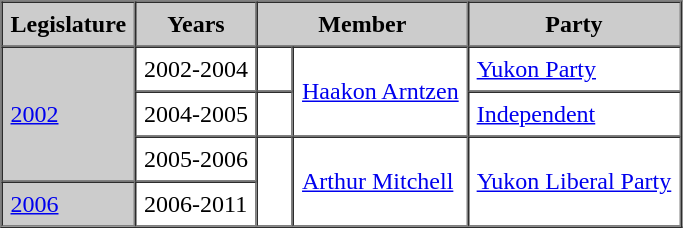<table border=1 cellpadding=5 cellspacing=0>
<tr bgcolor="CCCCCC">
<th>Legislature</th>
<th>Years</th>
<th colspan="2">Member</th>
<th>Party</th>
</tr>
<tr>
<td bgcolor="CCCCCC" rowspan="3"><a href='#'>2002</a></td>
<td>2002-2004</td>
<td>   </td>
<td rowspan="2"><a href='#'>Haakon Arntzen</a></td>
<td><a href='#'>Yukon Party</a></td>
</tr>
<tr>
<td>2004-2005</td>
<td>   </td>
<td><a href='#'>Independent</a></td>
</tr>
<tr>
<td>2005-2006</td>
<td rowspan="2" >   </td>
<td rowspan="2"><a href='#'>Arthur Mitchell</a></td>
<td rowspan="2"><a href='#'>Yukon Liberal Party</a></td>
</tr>
<tr>
<td bgcolor="CCCCCC"><a href='#'>2006</a></td>
<td>2006-2011</td>
</tr>
</table>
